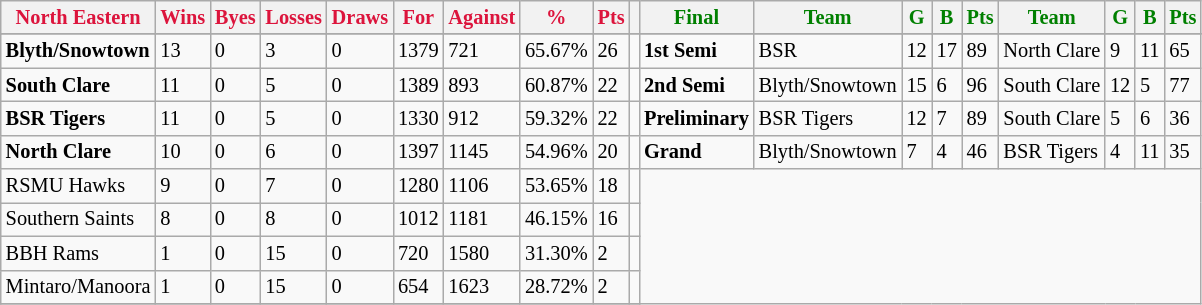<table class="wikitable" style="font-size: 85%; text-align: left;">
<tr>
<th style="color:crimson">North Eastern</th>
<th style="color:crimson">Wins</th>
<th style="color:crimson">Byes</th>
<th style="color:crimson">Losses</th>
<th style="color:crimson">Draws</th>
<th style="color:crimson">For</th>
<th style="color:crimson">Against</th>
<th style="color:crimson">%</th>
<th style="color:crimson">Pts</th>
<th></th>
<th style="color:green">Final</th>
<th style="color:green">Team</th>
<th style="color:green">G</th>
<th style="color:green">B</th>
<th style="color:green">Pts</th>
<th style="color:green">Team</th>
<th style="color:green">G</th>
<th style="color:green">B</th>
<th style="color:green">Pts</th>
</tr>
<tr>
</tr>
<tr>
</tr>
<tr>
<td><strong>	Blyth/Snowtown	</strong></td>
<td>13</td>
<td>0</td>
<td>3</td>
<td>0</td>
<td>1379</td>
<td>721</td>
<td>65.67%</td>
<td>26</td>
<td></td>
<td><strong>1st Semi</strong></td>
<td>BSR</td>
<td>12</td>
<td>17</td>
<td>89</td>
<td>North Clare</td>
<td>9</td>
<td>11</td>
<td>65</td>
</tr>
<tr>
<td><strong>	South Clare	</strong></td>
<td>11</td>
<td>0</td>
<td>5</td>
<td>0</td>
<td>1389</td>
<td>893</td>
<td>60.87%</td>
<td>22</td>
<td></td>
<td><strong>2nd Semi</strong></td>
<td>Blyth/Snowtown</td>
<td>15</td>
<td>6</td>
<td>96</td>
<td>South Clare</td>
<td>12</td>
<td>5</td>
<td>77</td>
</tr>
<tr>
<td><strong>	BSR Tigers	</strong></td>
<td>11</td>
<td>0</td>
<td>5</td>
<td>0</td>
<td>1330</td>
<td>912</td>
<td>59.32%</td>
<td>22</td>
<td></td>
<td><strong>Preliminary</strong></td>
<td>BSR Tigers</td>
<td>12</td>
<td>7</td>
<td>89</td>
<td>South Clare</td>
<td>5</td>
<td>6</td>
<td>36</td>
</tr>
<tr>
<td><strong>	North Clare	</strong></td>
<td>10</td>
<td>0</td>
<td>6</td>
<td>0</td>
<td>1397</td>
<td>1145</td>
<td>54.96%</td>
<td>20</td>
<td></td>
<td><strong>Grand</strong></td>
<td>Blyth/Snowtown</td>
<td>7</td>
<td>4</td>
<td>46</td>
<td>BSR Tigers</td>
<td>4</td>
<td>11</td>
<td>35</td>
</tr>
<tr>
<td>RSMU Hawks</td>
<td>9</td>
<td>0</td>
<td>7</td>
<td>0</td>
<td>1280</td>
<td>1106</td>
<td>53.65%</td>
<td>18</td>
<td></td>
</tr>
<tr>
<td>Southern Saints</td>
<td>8</td>
<td>0</td>
<td>8</td>
<td>0</td>
<td>1012</td>
<td>1181</td>
<td>46.15%</td>
<td>16</td>
<td></td>
</tr>
<tr>
<td>BBH Rams</td>
<td>1</td>
<td>0</td>
<td>15</td>
<td>0</td>
<td>720</td>
<td>1580</td>
<td>31.30%</td>
<td>2</td>
<td></td>
</tr>
<tr>
<td>Mintaro/Manoora</td>
<td>1</td>
<td>0</td>
<td>15</td>
<td>0</td>
<td>654</td>
<td>1623</td>
<td>28.72%</td>
<td>2</td>
<td></td>
</tr>
<tr>
</tr>
</table>
